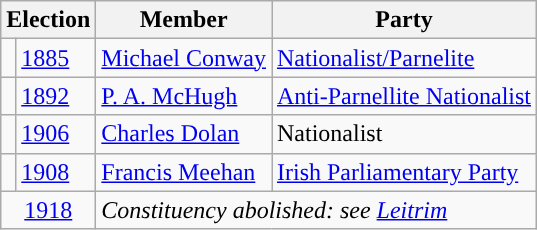<table class="wikitable">
<tr>
<th colspan="2">Election</th>
<th>Member</th>
<th>Party</th>
</tr>
<tr>
<td style="color:inherit;background-color: "></td>
<td><a href='#'>1885</a></td>
<td><a href='#'>Michael Conway</a></td>
<td><a href='#'>Nationalist/Parnelite</a></td>
</tr>
<tr>
<td style="color:inherit;background-color: "></td>
<td><a href='#'>1892</a></td>
<td><a href='#'>P. A. McHugh</a></td>
<td><a href='#'>Anti-Parnellite Nationalist</a></td>
</tr>
<tr>
<td style="color:inherit;background-color: "></td>
<td><a href='#'>1906</a></td>
<td><a href='#'>Charles Dolan</a></td>
<td>Nationalist</td>
</tr>
<tr>
<td style="color:inherit;background-color: "></td>
<td><a href='#'>1908</a></td>
<td><a href='#'>Francis Meehan</a></td>
<td><a href='#'>Irish Parliamentary Party</a></td>
</tr>
<tr>
<td colspan="2" align="center"><a href='#'>1918</a></td>
<td colspan="2"><em>Constituency abolished: see <a href='#'>Leitrim</a></em></td>
</tr>
</table>
